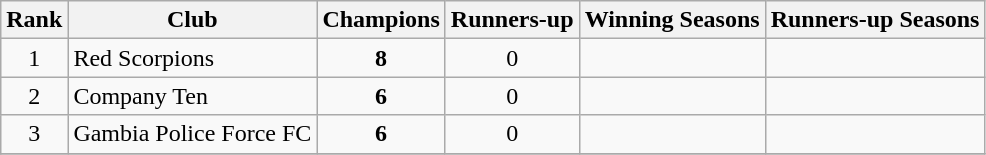<table class="wikitable">
<tr>
<th>Rank</th>
<th>Club</th>
<th>Champions</th>
<th>Runners-up</th>
<th>Winning Seasons</th>
<th>Runners-up Seasons</th>
</tr>
<tr>
<td align=center>1</td>
<td>Red Scorpions</td>
<td align=center><strong>8</strong></td>
<td align=center>0</td>
<td></td>
<td></td>
</tr>
<tr>
<td align=center>2</td>
<td>Company Ten</td>
<td align=center><strong>6</strong></td>
<td align=center>0</td>
<td></td>
<td></td>
</tr>
<tr>
<td align=center>3</td>
<td>Gambia Police Force FC</td>
<td align=center><strong>6</strong></td>
<td align=center>0</td>
<td></td>
<td></td>
</tr>
<tr>
</tr>
</table>
